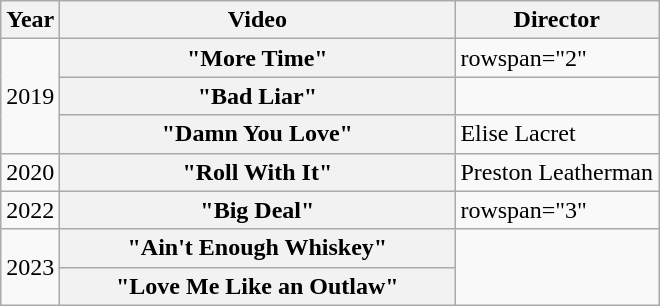<table class="wikitable plainrowheaders">
<tr>
<th style="width:1em;">Year</th>
<th style="width:16em;">Video</th>
<th style="width":6em;">Director</th>
</tr>
<tr>
<td rowspan="3">2019</td>
<th scope="row">"More Time"</th>
<td>rowspan="2" </td>
</tr>
<tr>
<th scope="row">"Bad Liar"</th>
</tr>
<tr>
<th scope="row">"Damn You Love"</th>
<td>Elise Lacret</td>
</tr>
<tr>
<td>2020</td>
<th scope="row">"Roll With It"</th>
<td>Preston Leatherman</td>
</tr>
<tr>
<td>2022</td>
<th scope="row">"Big Deal"</th>
<td>rowspan="3" </td>
</tr>
<tr>
<td rowspan="2">2023</td>
<th scope="row">"Ain't Enough Whiskey"</th>
</tr>
<tr>
<th scope="row">"Love Me Like an Outlaw"</th>
</tr>
</table>
